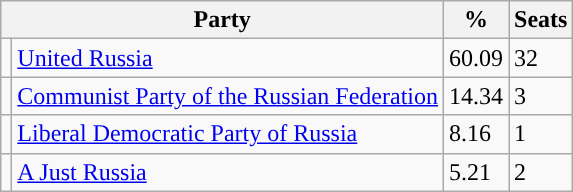<table class="wikitable">
<tr>
<th colspan=2>Party</th>
<th>%</th>
<th>Seats</th>
</tr>
<tr>
<td style="background:"></td>
<td><a href='#'>United Russia</a></td>
<td>60.09</td>
<td>32</td>
</tr>
<tr>
<td style="background:"></td>
<td><a href='#'>Communist Party of the Russian Federation</a></td>
<td>14.34</td>
<td>3</td>
</tr>
<tr>
<td style="background:"></td>
<td><a href='#'>Liberal Democratic Party of Russia</a></td>
<td>8.16</td>
<td>1</td>
</tr>
<tr>
<td style="background:"></td>
<td><a href='#'>A Just Russia</a></td>
<td>5.21</td>
<td>2</td>
</tr>
</table>
